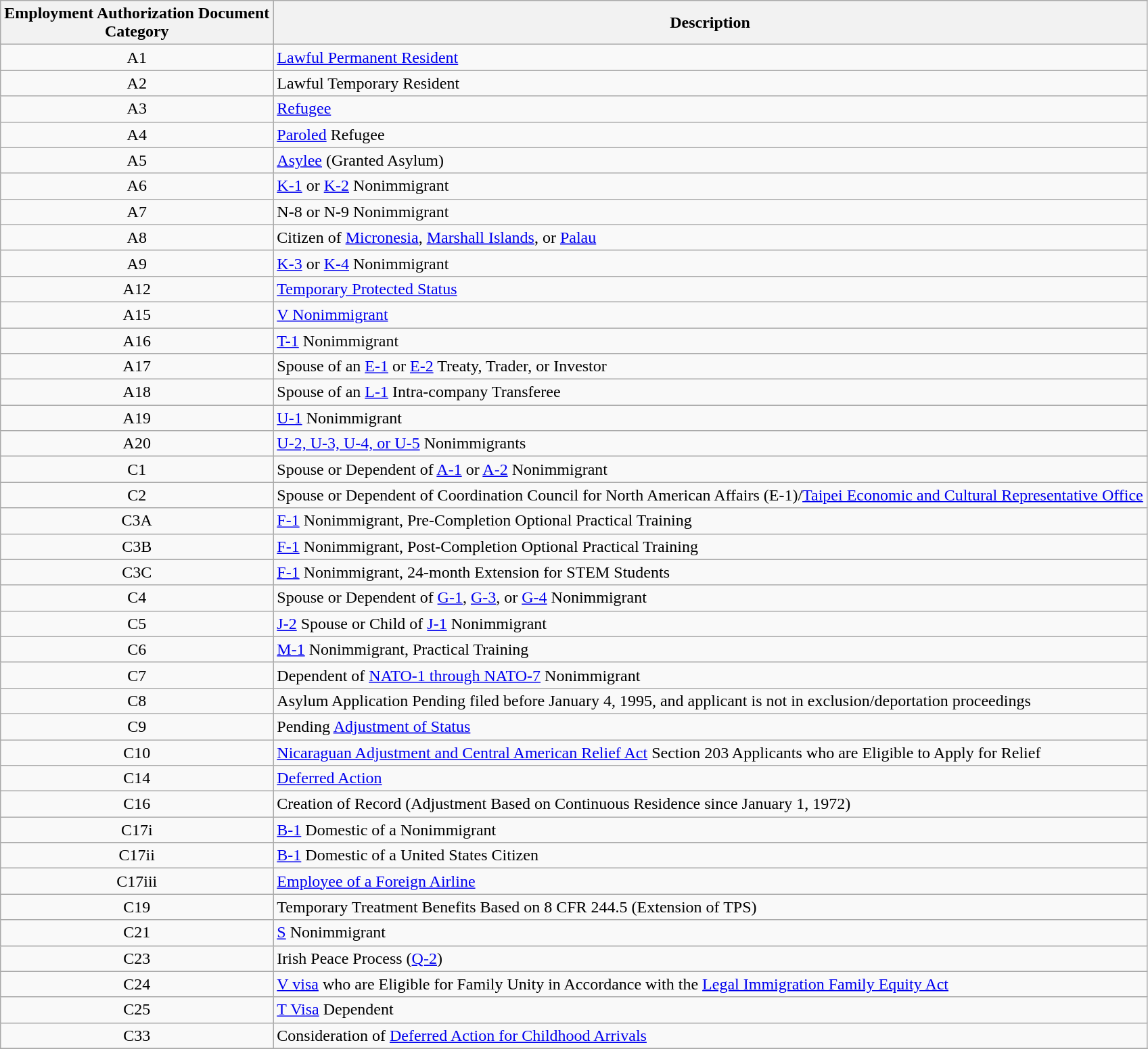<table class="wikitable mw-collapsible mw-collapsed">
<tr>
<th>Employment Authorization Document<br> Category</th>
<th>Description</th>
</tr>
<tr>
<td style="text-align: center;">A1</td>
<td><a href='#'>Lawful Permanent Resident</a></td>
</tr>
<tr>
<td style="text-align: center;">A2</td>
<td>Lawful Temporary Resident</td>
</tr>
<tr>
<td style="text-align: center;">A3</td>
<td><a href='#'>Refugee</a></td>
</tr>
<tr>
<td style="text-align: center;">A4</td>
<td><a href='#'>Paroled</a> Refugee</td>
</tr>
<tr>
<td style="text-align: center;">A5</td>
<td><a href='#'>Asylee</a> (Granted Asylum)</td>
</tr>
<tr>
<td style="text-align: center;">A6</td>
<td><a href='#'>K-1</a> or <a href='#'>K-2</a> Nonimmigrant</td>
</tr>
<tr>
<td style="text-align: center;">A7</td>
<td>N-8 or N-9 Nonimmigrant</td>
</tr>
<tr>
<td style="text-align: center;">A8</td>
<td>Citizen of <a href='#'>Micronesia</a>, <a href='#'>Marshall Islands</a>, or <a href='#'>Palau</a></td>
</tr>
<tr>
<td style="text-align: center;">A9</td>
<td><a href='#'>K-3</a> or <a href='#'>K-4</a> Nonimmigrant</td>
</tr>
<tr>
<td style="text-align: center;">A12</td>
<td><a href='#'>Temporary Protected Status</a></td>
</tr>
<tr>
<td style="text-align: center;">A15</td>
<td><a href='#'>V Nonimmigrant</a></td>
</tr>
<tr>
<td style="text-align: center;">A16</td>
<td><a href='#'>T-1</a> Nonimmigrant</td>
</tr>
<tr>
<td style="text-align: center;">A17</td>
<td>Spouse of an <a href='#'>E-1</a> or <a href='#'>E-2</a> Treaty, Trader, or Investor</td>
</tr>
<tr>
<td style="text-align: center;">A18</td>
<td>Spouse of an <a href='#'>L-1</a> Intra-company Transferee</td>
</tr>
<tr>
<td style="text-align: center;">A19</td>
<td><a href='#'>U-1</a> Nonimmigrant</td>
</tr>
<tr>
<td style="text-align: center;">A20</td>
<td><a href='#'>U-2, U-3, U-4, or U-5</a> Nonimmigrants</td>
</tr>
<tr>
<td style="text-align: center;">C1</td>
<td>Spouse or Dependent of <a href='#'>A-1</a> or <a href='#'>A-2</a> Nonimmigrant</td>
</tr>
<tr>
<td style="text-align: center;">C2</td>
<td>Spouse or Dependent of Coordination Council for North American Affairs (E-1)/<a href='#'>Taipei Economic and Cultural Representative Office</a></td>
</tr>
<tr>
<td style="text-align: center;">C3A</td>
<td><a href='#'>F-1</a> Nonimmigrant, Pre-Completion Optional Practical Training</td>
</tr>
<tr>
<td style="text-align: center;">C3B</td>
<td><a href='#'>F-1</a> Nonimmigrant, Post-Completion Optional Practical Training</td>
</tr>
<tr>
<td style="text-align: center;">C3C</td>
<td><a href='#'>F-1</a> Nonimmigrant, 24-month Extension for STEM Students</td>
</tr>
<tr>
<td style="text-align: center;">C4</td>
<td>Spouse or Dependent of <a href='#'>G-1</a>, <a href='#'>G-3</a>, or <a href='#'>G-4</a> Nonimmigrant</td>
</tr>
<tr>
<td style="text-align: center;">C5</td>
<td><a href='#'>J-2</a> Spouse or Child of <a href='#'>J-1</a> Nonimmigrant</td>
</tr>
<tr>
<td style="text-align: center;">C6</td>
<td><a href='#'>M-1</a> Nonimmigrant, Practical Training</td>
</tr>
<tr>
<td style="text-align: center;">C7</td>
<td>Dependent of <a href='#'>NATO-1 through NATO-7</a> Nonimmigrant</td>
</tr>
<tr>
<td style="text-align: center;">C8</td>
<td>Asylum Application Pending filed before January 4, 1995, and applicant is not in exclusion/deportation proceedings</td>
</tr>
<tr>
<td style="text-align: center;">C9</td>
<td>Pending <a href='#'>Adjustment of Status</a></td>
</tr>
<tr>
<td style="text-align: center;">C10</td>
<td><a href='#'>Nicaraguan Adjustment and Central American Relief Act</a> Section 203 Applicants who are Eligible to Apply for Relief</td>
</tr>
<tr>
<td style="text-align: center;">C14</td>
<td><a href='#'>Deferred Action</a></td>
</tr>
<tr>
<td style="text-align: center;">C16</td>
<td>Creation of Record (Adjustment Based on Continuous Residence since January 1, 1972)</td>
</tr>
<tr>
<td style="text-align: center;">C17i</td>
<td><a href='#'>B-1</a> Domestic of a Nonimmigrant</td>
</tr>
<tr>
<td style="text-align: center;">C17ii</td>
<td><a href='#'>B-1</a> Domestic of a United States Citizen</td>
</tr>
<tr>
<td style="text-align: center;">C17iii</td>
<td><a href='#'>Employee of a Foreign Airline</a></td>
</tr>
<tr>
<td style="text-align: center;">C19</td>
<td>Temporary Treatment Benefits Based on 8 CFR 244.5 (Extension of TPS)</td>
</tr>
<tr>
<td style="text-align: center;">C21</td>
<td><a href='#'>S</a> Nonimmigrant</td>
</tr>
<tr>
<td style="text-align: center;">C23</td>
<td>Irish Peace Process (<a href='#'>Q-2</a>)</td>
</tr>
<tr>
<td style="text-align: center;">C24</td>
<td><a href='#'>V visa</a> who are Eligible for Family Unity in Accordance with the <a href='#'>Legal Immigration Family Equity Act</a></td>
</tr>
<tr>
<td style="text-align: center;">C25</td>
<td><a href='#'>T Visa</a> Dependent</td>
</tr>
<tr>
<td style="text-align: center;">C33</td>
<td>Consideration of <a href='#'>Deferred Action for Childhood Arrivals</a></td>
</tr>
<tr>
</tr>
</table>
